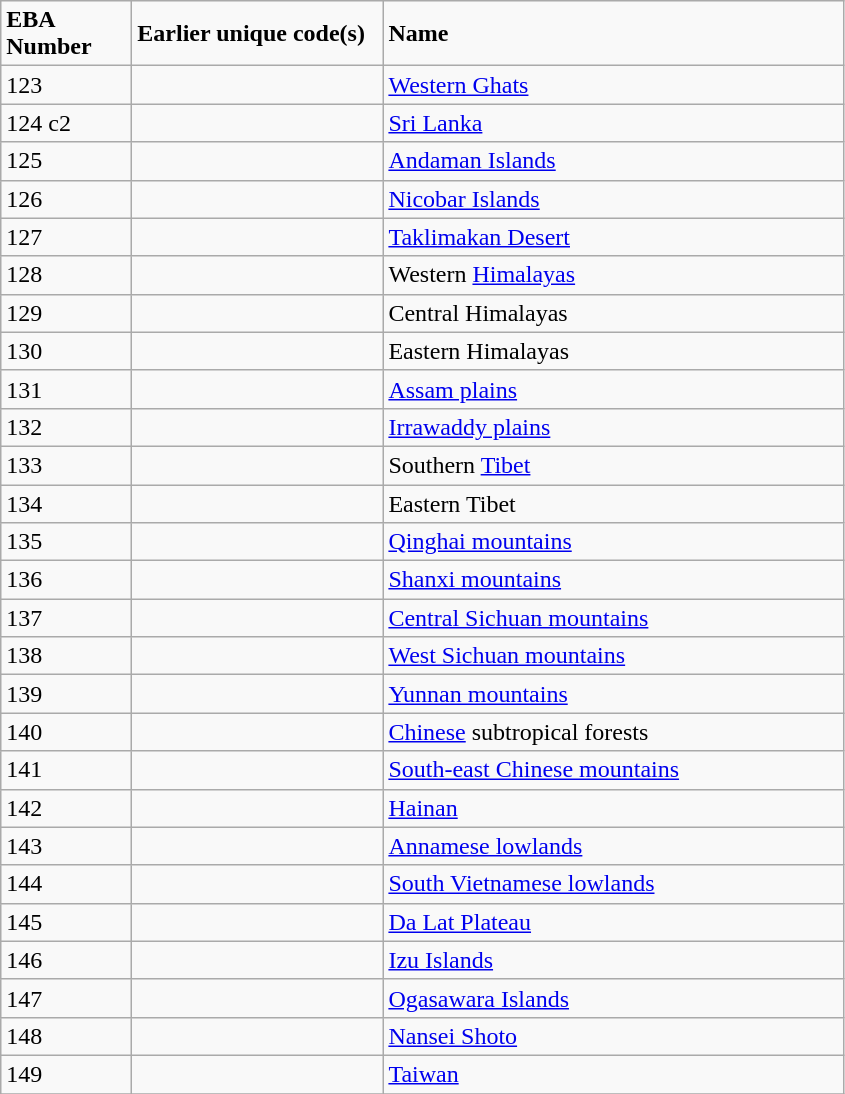<table class="wikitable">
<tr>
<td style="width:80px"><strong>EBA Number</strong></td>
<td style="width:160px"><strong>Earlier unique code(s)</strong></td>
<td style="width:300px"><strong>Name</strong></td>
</tr>
<tr>
<td>123</td>
<td></td>
<td><a href='#'>Western Ghats</a></td>
</tr>
<tr>
<td>124 c2</td>
<td></td>
<td><a href='#'>Sri Lanka</a></td>
</tr>
<tr>
<td>125</td>
<td></td>
<td><a href='#'>Andaman Islands</a></td>
</tr>
<tr>
<td>126</td>
<td></td>
<td><a href='#'>Nicobar Islands</a></td>
</tr>
<tr>
<td>127</td>
<td></td>
<td><a href='#'>Taklimakan Desert</a></td>
</tr>
<tr>
<td>128</td>
<td></td>
<td>Western <a href='#'>Himalayas</a></td>
</tr>
<tr>
<td>129</td>
<td></td>
<td>Central Himalayas</td>
</tr>
<tr>
<td>130</td>
<td></td>
<td>Eastern Himalayas</td>
</tr>
<tr>
<td>131</td>
<td></td>
<td><a href='#'>Assam plains</a></td>
</tr>
<tr>
<td>132</td>
<td></td>
<td><a href='#'>Irrawaddy plains</a></td>
</tr>
<tr>
<td>133</td>
<td></td>
<td>Southern <a href='#'>Tibet</a></td>
</tr>
<tr>
<td>134</td>
<td></td>
<td>Eastern Tibet</td>
</tr>
<tr>
<td>135</td>
<td></td>
<td><a href='#'>Qinghai mountains</a></td>
</tr>
<tr>
<td>136</td>
<td></td>
<td><a href='#'>Shanxi mountains</a></td>
</tr>
<tr>
<td>137</td>
<td></td>
<td><a href='#'>Central Sichuan mountains</a></td>
</tr>
<tr>
<td>138</td>
<td></td>
<td><a href='#'>West Sichuan mountains</a></td>
</tr>
<tr>
<td>139</td>
<td></td>
<td><a href='#'>Yunnan mountains</a></td>
</tr>
<tr>
<td>140</td>
<td></td>
<td><a href='#'>Chinese</a> subtropical forests</td>
</tr>
<tr>
<td>141</td>
<td></td>
<td><a href='#'>South-east Chinese mountains</a></td>
</tr>
<tr>
<td>142</td>
<td></td>
<td><a href='#'>Hainan</a></td>
</tr>
<tr>
<td>143</td>
<td></td>
<td><a href='#'>Annamese lowlands</a></td>
</tr>
<tr>
<td>144</td>
<td></td>
<td><a href='#'>South Vietnamese lowlands</a></td>
</tr>
<tr>
<td>145</td>
<td></td>
<td><a href='#'>Da Lat Plateau</a></td>
</tr>
<tr>
<td>146</td>
<td></td>
<td><a href='#'>Izu Islands</a></td>
</tr>
<tr>
<td>147</td>
<td></td>
<td><a href='#'>Ogasawara Islands</a></td>
</tr>
<tr>
<td>148</td>
<td></td>
<td><a href='#'>Nansei Shoto</a></td>
</tr>
<tr>
<td>149</td>
<td></td>
<td><a href='#'>Taiwan</a></td>
</tr>
<tr>
</tr>
</table>
